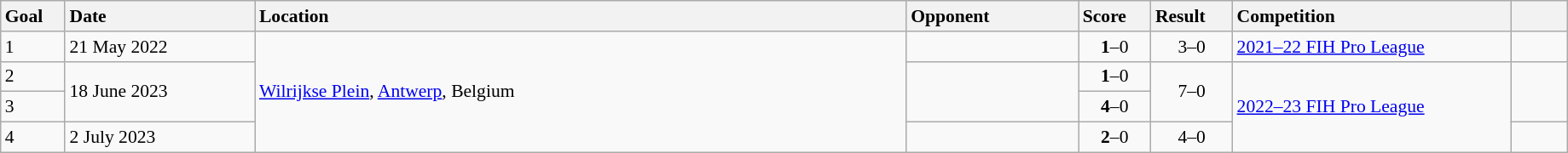<table class="wikitable sortable" style="font-size:90%" width=97%>
<tr>
<th style="width: 25px; text-align: left">Goal</th>
<th style="width: 100px; text-align: left">Date</th>
<th style="width: 360px; text-align: left">Location</th>
<th style="width: 90px; text-align: left">Opponent</th>
<th style="width: 30px; text-align: left">Score</th>
<th style="width: 30px; text-align: left">Result</th>
<th style="width: 150px; text-align: left">Competition</th>
<th style="width: 25px; text-align: left"></th>
</tr>
<tr>
<td>1</td>
<td>21 May 2022</td>
<td rowspan=4><a href='#'>Wilrijkse Plein</a>, <a href='#'>Antwerp</a>, Belgium</td>
<td></td>
<td align="center"><strong>1</strong>–0</td>
<td align="center">3–0</td>
<td><a href='#'>2021–22 FIH Pro League</a></td>
<td></td>
</tr>
<tr>
<td>2</td>
<td rowspan=2>18 June 2023</td>
<td rowspan=2></td>
<td align="center"><strong>1</strong>–0</td>
<td rowspan=2; align="center">7–0</td>
<td rowspan=3><a href='#'>2022–23 FIH Pro League</a></td>
<td rowspan=2></td>
</tr>
<tr>
<td>3</td>
<td align="center"><strong>4</strong>–0</td>
</tr>
<tr>
<td>4</td>
<td>2 July 2023</td>
<td></td>
<td align="center"><strong>2</strong>–0</td>
<td align="center">4–0</td>
<td></td>
</tr>
</table>
